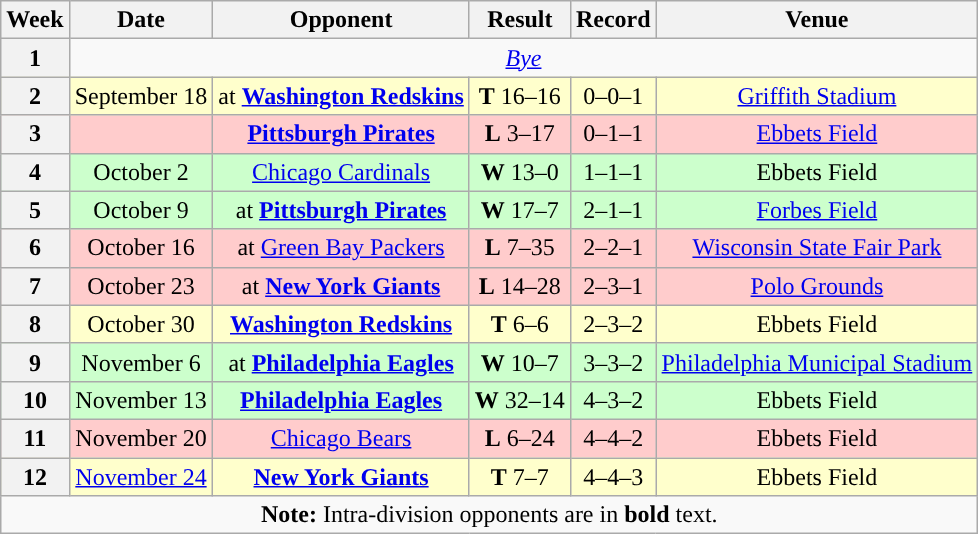<table class="wikitable" style="text-align:center">
<tr>
<th>Week</th>
<th>Date</th>
<th>Opponent</th>
<th>Result</th>
<th>Record</th>
<th>Venue</th>
</tr>
<tr>
<th>1</th>
<td colspan="6"><em><a href='#'>Bye</a></em></td>
</tr>
<tr style="background:#ffc">
<th>2</th>
<td>September 18</td>
<td>at <strong><a href='#'>Washington Redskins</a></strong></td>
<td><strong>T</strong> 16–16</td>
<td>0–0–1</td>
<td><a href='#'>Griffith Stadium</a></td>
</tr>
<tr style="background:#fcc">
<th>3</th>
<td></td>
<td><strong><a href='#'>Pittsburgh Pirates</a></strong></td>
<td><strong>L</strong> 3–17</td>
<td>0–1–1</td>
<td><a href='#'>Ebbets Field</a></td>
</tr>
<tr style="background:#cfc">
<th>4</th>
<td>October 2</td>
<td><a href='#'>Chicago Cardinals</a></td>
<td><strong>W</strong> 13–0</td>
<td>1–1–1</td>
<td>Ebbets Field</td>
</tr>
<tr style="background:#cfc">
<th>5</th>
<td>October 9</td>
<td>at <strong><a href='#'>Pittsburgh Pirates</a></strong></td>
<td><strong>W</strong> 17–7</td>
<td>2–1–1</td>
<td><a href='#'>Forbes Field</a></td>
</tr>
<tr style="background:#fcc">
<th>6</th>
<td>October 16</td>
<td>at <a href='#'>Green Bay Packers</a></td>
<td><strong>L</strong> 7–35</td>
<td>2–2–1</td>
<td><a href='#'>Wisconsin State Fair Park</a></td>
</tr>
<tr style="background:#fcc">
<th>7</th>
<td>October 23</td>
<td>at <strong><a href='#'>New York Giants</a></strong></td>
<td><strong>L</strong> 14–28</td>
<td>2–3–1</td>
<td><a href='#'>Polo Grounds</a></td>
</tr>
<tr style="background:#ffc">
<th>8</th>
<td>October 30</td>
<td><strong><a href='#'>Washington Redskins</a></strong></td>
<td><strong>T</strong> 6–6</td>
<td>2–3–2</td>
<td>Ebbets Field</td>
</tr>
<tr style="background:#cfc">
<th>9</th>
<td>November 6</td>
<td>at <strong><a href='#'>Philadelphia Eagles</a></strong></td>
<td><strong>W</strong> 10–7</td>
<td>3–3–2</td>
<td><a href='#'>Philadelphia Municipal Stadium</a></td>
</tr>
<tr style="background:#cfc">
<th>10</th>
<td>November 13</td>
<td><strong><a href='#'>Philadelphia Eagles</a></strong></td>
<td><strong>W</strong> 32–14</td>
<td>4–3–2</td>
<td>Ebbets Field</td>
</tr>
<tr style="background:#fcc">
<th>11</th>
<td>November 20</td>
<td><a href='#'>Chicago Bears</a></td>
<td><strong>L</strong> 6–24</td>
<td>4–4–2</td>
<td>Ebbets Field</td>
</tr>
<tr style="background:#ffc">
<th>12</th>
<td><a href='#'>November 24</a></td>
<td><strong><a href='#'>New York Giants</a></strong></td>
<td><strong>T</strong> 7–7</td>
<td>4–4–3</td>
<td>Ebbets Field</td>
</tr>
<tr>
<td colspan="8"><strong>Note:</strong> Intra-division opponents are in <strong>bold</strong> text.</td>
</tr>
</table>
